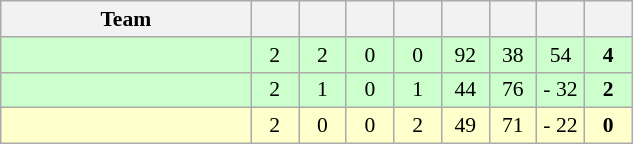<table class="wikitable" style="text-align: center; font-size:90% ">
<tr>
<th width=160>Team</th>
<th width=25></th>
<th width=25></th>
<th width=25></th>
<th width=25></th>
<th width=25></th>
<th width=25></th>
<th width=25></th>
<th width=25></th>
</tr>
<tr bgcolor=ccffcc>
<td align=left></td>
<td>2</td>
<td>2</td>
<td>0</td>
<td>0</td>
<td>92</td>
<td>38</td>
<td>54</td>
<td><strong>4</strong></td>
</tr>
<tr bgcolor=ccffcc>
<td align=left></td>
<td>2</td>
<td>1</td>
<td>0</td>
<td>1</td>
<td>44</td>
<td>76</td>
<td>- 32</td>
<td><strong>2</strong></td>
</tr>
<tr bgcolor=ffffcc>
<td align=left></td>
<td>2</td>
<td>0</td>
<td>0</td>
<td>2</td>
<td>49</td>
<td>71</td>
<td>- 22</td>
<td><strong>0</strong></td>
</tr>
</table>
